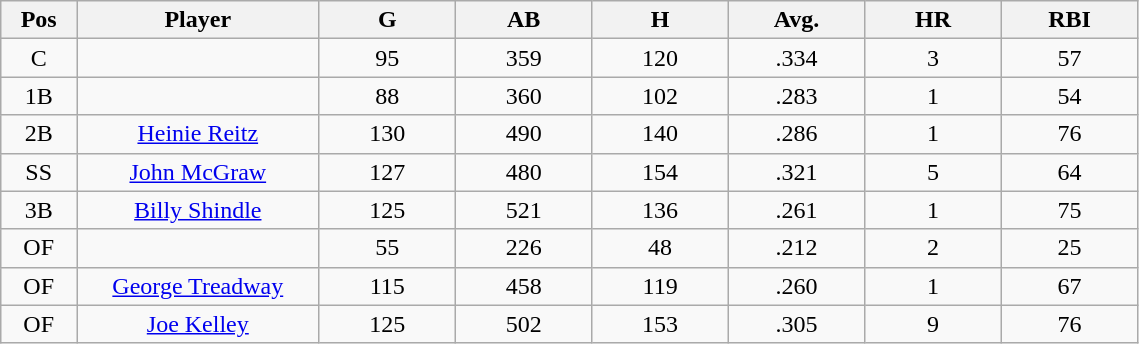<table class="wikitable sortable">
<tr>
<th bgcolor="#DDDDFF" width="5%">Pos</th>
<th bgcolor="#DDDDFF" width="16%">Player</th>
<th bgcolor="#DDDDFF" width="9%">G</th>
<th bgcolor="#DDDDFF" width="9%">AB</th>
<th bgcolor="#DDDDFF" width="9%">H</th>
<th bgcolor="#DDDDFF" width="9%">Avg.</th>
<th bgcolor="#DDDDFF" width="9%">HR</th>
<th bgcolor="#DDDDFF" width="9%">RBI</th>
</tr>
<tr align="center">
<td>C</td>
<td></td>
<td>95</td>
<td>359</td>
<td>120</td>
<td>.334</td>
<td>3</td>
<td>57</td>
</tr>
<tr align="center">
<td>1B</td>
<td></td>
<td>88</td>
<td>360</td>
<td>102</td>
<td>.283</td>
<td>1</td>
<td>54</td>
</tr>
<tr align="center">
<td>2B</td>
<td><a href='#'>Heinie Reitz</a></td>
<td>130</td>
<td>490</td>
<td>140</td>
<td>.286</td>
<td>1</td>
<td>76</td>
</tr>
<tr align=center>
<td>SS</td>
<td><a href='#'>John McGraw</a></td>
<td>127</td>
<td>480</td>
<td>154</td>
<td>.321</td>
<td>5</td>
<td>64</td>
</tr>
<tr align=center>
<td>3B</td>
<td><a href='#'>Billy Shindle</a></td>
<td>125</td>
<td>521</td>
<td>136</td>
<td>.261</td>
<td>1</td>
<td>75</td>
</tr>
<tr align=center>
<td>OF</td>
<td></td>
<td>55</td>
<td>226</td>
<td>48</td>
<td>.212</td>
<td>2</td>
<td>25</td>
</tr>
<tr align="center">
<td>OF</td>
<td><a href='#'>George Treadway</a></td>
<td>115</td>
<td>458</td>
<td>119</td>
<td>.260</td>
<td>1</td>
<td>67</td>
</tr>
<tr align=center>
<td>OF</td>
<td><a href='#'>Joe Kelley</a></td>
<td>125</td>
<td>502</td>
<td>153</td>
<td>.305</td>
<td>9</td>
<td>76</td>
</tr>
</table>
